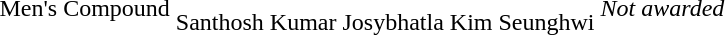<table>
<tr>
<td>Men's Compound</td>
<td><br>Santhosh Kumar Josybhatla</td>
<td><br>Kim Seunghwi</td>
<td><em>Not awarded</em></td>
</tr>
</table>
